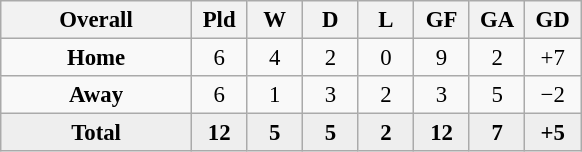<table class="wikitable" style="font-size:95%; text-align: center;">
<tr>
<th width="120">Overall</th>
<th width="30">Pld</th>
<th width="30">W</th>
<th width="30">D</th>
<th width="30">L</th>
<th width="30">GF</th>
<th width="30">GA</th>
<th width="30">GD</th>
</tr>
<tr>
<td><strong>Home</strong></td>
<td>6</td>
<td>4</td>
<td>2</td>
<td>0</td>
<td>9</td>
<td>2</td>
<td>+7</td>
</tr>
<tr>
<td><strong>Away</strong></td>
<td>6</td>
<td>1</td>
<td>3</td>
<td>2</td>
<td>3</td>
<td>5</td>
<td>−2</td>
</tr>
<tr bgcolor=#EEEEEE>
<td><strong>Total</strong></td>
<td><strong>12</strong></td>
<td><strong>5</strong></td>
<td><strong>5</strong></td>
<td><strong>2</strong></td>
<td><strong>12</strong></td>
<td><strong>7</strong></td>
<td><strong>+5</strong></td>
</tr>
</table>
